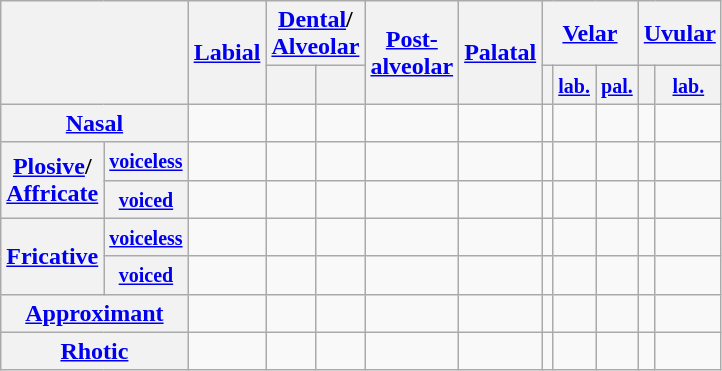<table class="wikitable" style="text-align: center;">
<tr>
<th colspan="2" rowspan="2"></th>
<th rowspan="2"><a href='#'>Labial</a></th>
<th colspan="2"><a href='#'>Dental</a>/<br><a href='#'>Alveolar</a></th>
<th rowspan="2"><a href='#'>Post-<br>alveolar</a></th>
<th rowspan="2"><a href='#'>Palatal</a></th>
<th colspan="3"><a href='#'>Velar</a></th>
<th colspan="2"><a href='#'>Uvular</a></th>
</tr>
<tr>
<th></th>
<th></th>
<th></th>
<th><small><a href='#'>lab.</a></small></th>
<th><a href='#'><small>pal.</small></a></th>
<th></th>
<th><small><a href='#'>lab.</a></small></th>
</tr>
<tr align="center">
<th colspan="2"><a href='#'>Nasal</a></th>
<td></td>
<td></td>
<td></td>
<td></td>
<td></td>
<td></td>
<td></td>
<td></td>
<td></td>
<td></td>
</tr>
<tr align="center">
<th rowspan="2"><a href='#'>Plosive</a>/<br><a href='#'>Affricate</a></th>
<th><small><a href='#'>voiceless</a></small></th>
<td></td>
<td></td>
<td></td>
<td></td>
<td></td>
<td></td>
<td></td>
<td></td>
<td></td>
<td></td>
</tr>
<tr align="center">
<th><small><a href='#'>voiced</a></small></th>
<td></td>
<td></td>
<td></td>
<td></td>
<td></td>
<td></td>
<td></td>
<td></td>
<td></td>
<td></td>
</tr>
<tr>
<th rowspan="2"><a href='#'>Fricative</a></th>
<th><small><a href='#'>voiceless</a></small></th>
<td></td>
<td></td>
<td></td>
<td></td>
<td></td>
<td></td>
<td></td>
<td></td>
<td></td>
<td></td>
</tr>
<tr align="center">
<th><small><a href='#'>voiced</a></small></th>
<td></td>
<td></td>
<td></td>
<td></td>
<td></td>
<td></td>
<td></td>
<td></td>
<td></td>
<td></td>
</tr>
<tr align="center">
<th colspan="2" align="left"><a href='#'>Approximant</a></th>
<td></td>
<td></td>
<td></td>
<td></td>
<td></td>
<td></td>
<td></td>
<td></td>
<td></td>
<td></td>
</tr>
<tr align="center">
<th colspan="2"><a href='#'>Rhotic</a></th>
<td></td>
<td></td>
<td></td>
<td></td>
<td></td>
<td></td>
<td></td>
<td></td>
<td></td>
<td></td>
</tr>
</table>
